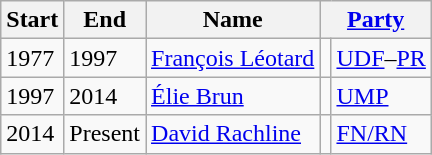<table class="wikitable centre">
<tr>
<th>Start</th>
<th>End</th>
<th>Name</th>
<th colspan=2><a href='#'>Party</a></th>
</tr>
<tr>
<td>1977</td>
<td>1997</td>
<td><a href='#'>François Léotard</a></td>
<td bgcolor=></td>
<td><a href='#'>UDF</a>–<a href='#'>PR</a></td>
</tr>
<tr>
<td>1997</td>
<td>2014</td>
<td><a href='#'>Élie Brun</a></td>
<td bgcolor=></td>
<td><a href='#'>UMP</a></td>
</tr>
<tr>
<td>2014</td>
<td>Present</td>
<td><a href='#'>David Rachline</a></td>
<td bgcolor=></td>
<td><a href='#'>FN/RN</a></td>
</tr>
</table>
